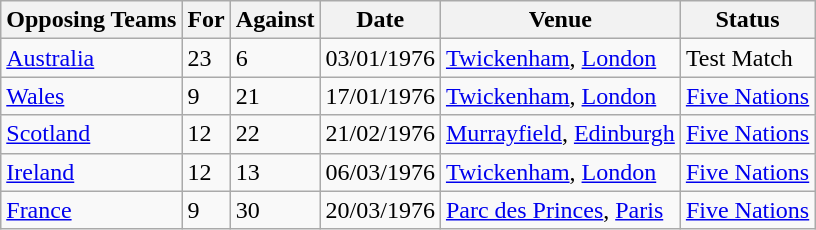<table class="wikitable">
<tr>
<th>Opposing Teams</th>
<th>For</th>
<th>Against</th>
<th>Date</th>
<th>Venue</th>
<th>Status</th>
</tr>
<tr>
<td><a href='#'>Australia</a></td>
<td>23</td>
<td>6</td>
<td>03/01/1976</td>
<td><a href='#'>Twickenham</a>, <a href='#'>London</a></td>
<td>Test Match</td>
</tr>
<tr>
<td><a href='#'>Wales</a></td>
<td>9</td>
<td>21</td>
<td>17/01/1976</td>
<td><a href='#'>Twickenham</a>, <a href='#'>London</a></td>
<td><a href='#'>Five Nations</a></td>
</tr>
<tr>
<td><a href='#'>Scotland</a></td>
<td>12</td>
<td>22</td>
<td>21/02/1976</td>
<td><a href='#'>Murrayfield</a>, <a href='#'>Edinburgh</a></td>
<td><a href='#'>Five Nations</a></td>
</tr>
<tr>
<td><a href='#'>Ireland</a></td>
<td>12</td>
<td>13</td>
<td>06/03/1976</td>
<td><a href='#'>Twickenham</a>, <a href='#'>London</a></td>
<td><a href='#'>Five Nations</a></td>
</tr>
<tr>
<td><a href='#'>France</a></td>
<td>9</td>
<td>30</td>
<td>20/03/1976</td>
<td><a href='#'>Parc des Princes</a>, <a href='#'>Paris</a></td>
<td><a href='#'>Five Nations</a></td>
</tr>
</table>
